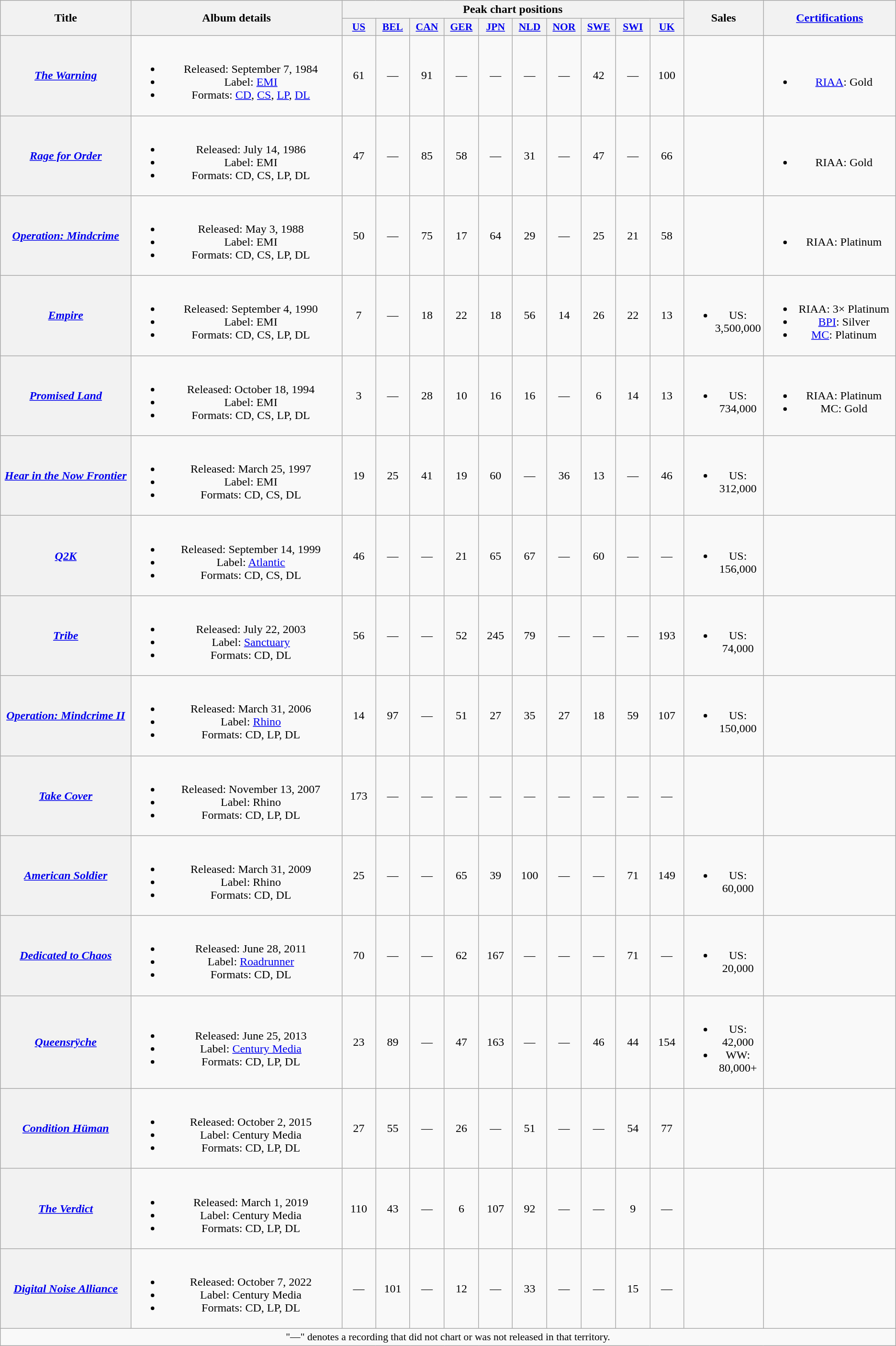<table class="wikitable plainrowheaders" style="text-align:center;">
<tr>
<th scope="col" rowspan="2" style="width:12em;">Title</th>
<th scope="col" rowspan="2" style="width:20em;">Album details</th>
<th scope="col" colspan="10">Peak chart positions</th>
<th rowspan="2">Sales</th>
<th rowspan="2" scope="col" style="width:12em;"><a href='#'>Certifications</a></th>
</tr>
<tr>
<th scope="col" style="width:3em;font-size:90%;"><a href='#'>US</a><br></th>
<th scope="col" style="width:3em;font-size:90%;"><a href='#'>BEL</a><br></th>
<th scope="col" style="width:3em;font-size:90%;"><a href='#'>CAN</a><br></th>
<th scope="col" style="width:3em;font-size:90%;"><a href='#'>GER</a><br></th>
<th scope="col" style="width:3em;font-size:90%;"><a href='#'>JPN</a><br></th>
<th scope="col" style="width:3em;font-size:90%;"><a href='#'>NLD</a><br></th>
<th scope="col" style="width:3em;font-size:90%;"><a href='#'>NOR</a><br></th>
<th scope="col" style="width:3em;font-size:90%;"><a href='#'>SWE</a><br></th>
<th scope="col" style="width:3em;font-size:90%;"><a href='#'>SWI</a><br></th>
<th scope="col" style="width:3em;font-size:90%;"><a href='#'>UK</a><br></th>
</tr>
<tr>
<th scope="row"><em><a href='#'>The Warning</a></em></th>
<td><br><ul><li>Released: September 7, 1984</li><li>Label: <a href='#'>EMI</a></li><li>Formats: <a href='#'>CD</a>, <a href='#'>CS</a>, <a href='#'>LP</a>, <a href='#'>DL</a></li></ul></td>
<td>61</td>
<td>—</td>
<td>91</td>
<td>—</td>
<td>—</td>
<td>—</td>
<td>—</td>
<td>42</td>
<td>—</td>
<td>100</td>
<td></td>
<td><br><ul><li><a href='#'>RIAA</a>: Gold</li></ul></td>
</tr>
<tr>
<th scope="row"><em><a href='#'>Rage for Order</a></em></th>
<td><br><ul><li>Released: July 14, 1986</li><li>Label: EMI</li><li>Formats: CD, CS, LP, DL</li></ul></td>
<td>47</td>
<td>—</td>
<td>85</td>
<td>58</td>
<td>—</td>
<td>31</td>
<td>—</td>
<td>47</td>
<td>—</td>
<td>66</td>
<td></td>
<td><br><ul><li>RIAA: Gold</li></ul></td>
</tr>
<tr>
<th scope="row"><em><a href='#'>Operation: Mindcrime</a></em></th>
<td><br><ul><li>Released: May 3, 1988</li><li>Label: EMI</li><li>Formats: CD, CS, LP, DL</li></ul></td>
<td>50</td>
<td>—</td>
<td>75</td>
<td>17</td>
<td>64</td>
<td>29</td>
<td>—</td>
<td>25</td>
<td>21</td>
<td>58</td>
<td></td>
<td><br><ul><li>RIAA: Platinum</li></ul></td>
</tr>
<tr>
<th scope="row"><em><a href='#'>Empire</a></em></th>
<td><br><ul><li>Released: September 4, 1990</li><li>Label: EMI</li><li>Formats: CD, CS, LP, DL</li></ul></td>
<td>7</td>
<td>—</td>
<td>18</td>
<td>22</td>
<td>18</td>
<td>56</td>
<td>14</td>
<td>26</td>
<td>22</td>
<td>13</td>
<td><br><ul><li>US: 3,500,000</li></ul></td>
<td><br><ul><li>RIAA: 3× Platinum</li><li><a href='#'>BPI</a>: Silver</li><li><a href='#'>MC</a>: Platinum</li></ul></td>
</tr>
<tr>
<th scope="row"><em><a href='#'>Promised Land</a></em></th>
<td><br><ul><li>Released: October 18, 1994</li><li>Label: EMI</li><li>Formats: CD, CS, LP, DL</li></ul></td>
<td>3</td>
<td>—</td>
<td>28</td>
<td>10</td>
<td>16</td>
<td>16</td>
<td>—</td>
<td>6</td>
<td>14</td>
<td>13</td>
<td><br><ul><li>US: 734,000</li></ul></td>
<td><br><ul><li>RIAA: Platinum</li><li>MC: Gold</li></ul></td>
</tr>
<tr>
<th scope="row"><em><a href='#'>Hear in the Now Frontier</a></em></th>
<td><br><ul><li>Released: March 25, 1997</li><li>Label: EMI</li><li>Formats: CD, CS, DL</li></ul></td>
<td>19</td>
<td>25</td>
<td>41</td>
<td>19</td>
<td>60</td>
<td>—</td>
<td>36</td>
<td>13</td>
<td>—</td>
<td>46</td>
<td><br><ul><li>US: 312,000</li></ul></td>
<td></td>
</tr>
<tr>
<th scope="row"><em><a href='#'>Q2K</a></em></th>
<td><br><ul><li>Released: September 14, 1999</li><li>Label: <a href='#'>Atlantic</a></li><li>Formats: CD, CS, DL</li></ul></td>
<td>46</td>
<td>—</td>
<td>—</td>
<td>21</td>
<td>65</td>
<td>67</td>
<td>—</td>
<td>60</td>
<td>—</td>
<td>—</td>
<td><br><ul><li>US: 156,000</li></ul></td>
<td></td>
</tr>
<tr>
<th scope="row"><em><a href='#'>Tribe</a></em></th>
<td><br><ul><li>Released: July 22, 2003</li><li>Label: <a href='#'>Sanctuary</a></li><li>Formats: CD, DL</li></ul></td>
<td>56</td>
<td>—</td>
<td>—</td>
<td>52</td>
<td>245</td>
<td>79</td>
<td>—</td>
<td>—</td>
<td>—</td>
<td>193</td>
<td><br><ul><li>US: 74,000</li></ul></td>
<td></td>
</tr>
<tr>
<th scope="row"><em><a href='#'>Operation: Mindcrime II</a></em></th>
<td><br><ul><li>Released: March 31, 2006</li><li>Label: <a href='#'>Rhino</a></li><li>Formats: CD, LP, DL</li></ul></td>
<td>14</td>
<td>97</td>
<td>—</td>
<td>51</td>
<td>27</td>
<td>35</td>
<td>27</td>
<td>18</td>
<td>59</td>
<td>107</td>
<td><br><ul><li>US: 150,000</li></ul></td>
<td></td>
</tr>
<tr>
<th scope="row"><em><a href='#'>Take Cover</a></em></th>
<td><br><ul><li>Released: November 13, 2007</li><li>Label: Rhino</li><li>Formats: CD, LP, DL</li></ul></td>
<td>173</td>
<td>—</td>
<td>—</td>
<td>—</td>
<td>—</td>
<td>—</td>
<td>—</td>
<td>—</td>
<td>—</td>
<td>—</td>
<td></td>
<td></td>
</tr>
<tr>
<th scope="row"><em><a href='#'>American Soldier</a></em></th>
<td><br><ul><li>Released: March 31, 2009</li><li>Label: Rhino</li><li>Formats: CD, DL</li></ul></td>
<td>25</td>
<td>—</td>
<td>—</td>
<td>65</td>
<td>39</td>
<td>100</td>
<td>—</td>
<td>—</td>
<td>71</td>
<td>149</td>
<td><br><ul><li>US: 60,000</li></ul></td>
<td></td>
</tr>
<tr>
<th scope="row"><em><a href='#'>Dedicated to Chaos</a></em></th>
<td><br><ul><li>Released: June 28, 2011</li><li>Label: <a href='#'>Roadrunner</a></li><li>Formats: CD, DL</li></ul></td>
<td>70</td>
<td>—</td>
<td>—</td>
<td>62</td>
<td>167</td>
<td>—</td>
<td>—</td>
<td>—</td>
<td>71</td>
<td>—</td>
<td><br><ul><li>US: 20,000</li></ul></td>
<td></td>
</tr>
<tr>
<th scope="row"><em><a href='#'>Queensrÿche</a></em></th>
<td><br><ul><li>Released: June 25, 2013</li><li>Label: <a href='#'>Century Media</a></li><li>Formats: CD, LP, DL</li></ul></td>
<td>23</td>
<td>89</td>
<td>—</td>
<td>47</td>
<td>163</td>
<td>—</td>
<td>—</td>
<td>46</td>
<td>44</td>
<td>154</td>
<td><br><ul><li>US: 42,000</li><li>WW: 80,000+</li></ul></td>
<td></td>
</tr>
<tr>
<th scope="row"><em><a href='#'>Condition Hüman</a></em></th>
<td><br><ul><li>Released: October 2, 2015</li><li>Label: Century Media</li><li>Formats: CD, LP, DL</li></ul></td>
<td>27</td>
<td>55</td>
<td>—</td>
<td>26</td>
<td>—</td>
<td>51</td>
<td>—</td>
<td>—</td>
<td>54</td>
<td>77</td>
<td></td>
<td></td>
</tr>
<tr>
<th scope="row"><em><a href='#'>The Verdict</a></em></th>
<td><br><ul><li>Released: March 1, 2019</li><li>Label: Century Media</li><li>Formats: CD, LP, DL</li></ul></td>
<td>110</td>
<td>43</td>
<td>—</td>
<td>6</td>
<td>107</td>
<td>92</td>
<td>—</td>
<td>—</td>
<td>9</td>
<td>—</td>
<td></td>
<td></td>
</tr>
<tr>
<th scope="row"><em><a href='#'>Digital Noise Alliance</a></em></th>
<td><br><ul><li>Released: October 7, 2022</li><li>Label: Century Media</li><li>Formats: CD, LP, DL</li></ul></td>
<td>—</td>
<td>101</td>
<td>—</td>
<td>12</td>
<td>—</td>
<td>33</td>
<td>—</td>
<td>—</td>
<td>15</td>
<td>—</td>
<td></td>
<td></td>
</tr>
<tr>
<td colspan="16" style="font-size:90%">"—" denotes a recording that did not chart or was not released in that territory.</td>
</tr>
</table>
